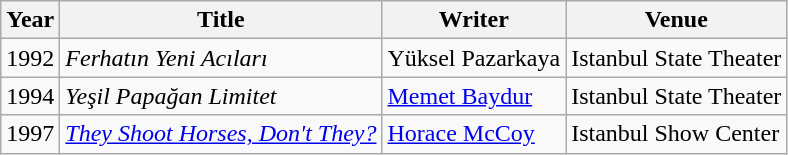<table class=wikitable>
<tr>
<th>Year</th>
<th>Title</th>
<th>Writer</th>
<th>Venue</th>
</tr>
<tr>
<td>1992</td>
<td><em>Ferhatın Yeni Acıları</em></td>
<td>Yüksel Pazarkaya</td>
<td>Istanbul State Theater</td>
</tr>
<tr>
<td>1994</td>
<td><em>Yeşil Papağan Limitet</em></td>
<td><a href='#'>Memet Baydur</a></td>
<td>Istanbul State Theater</td>
</tr>
<tr>
<td>1997</td>
<td><em><a href='#'>They Shoot Horses, Don't They?</a></em></td>
<td><a href='#'>Horace McCoy</a></td>
<td>Istanbul Show Center</td>
</tr>
</table>
